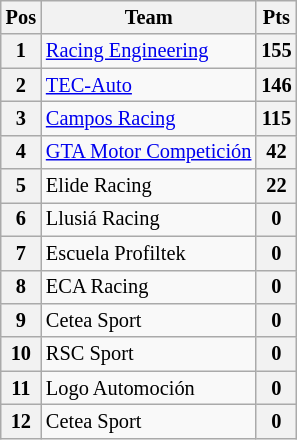<table class="wikitable" style="font-size: 85%; text-align:center">
<tr valign="top">
<th valign="middle">Pos</th>
<th valign="middle">Team</th>
<th valign="middle">Pts</th>
</tr>
<tr>
<th>1</th>
<td align=left><a href='#'>Racing Engineering</a></td>
<th>155</th>
</tr>
<tr>
<th>2</th>
<td align=left><a href='#'>TEC-Auto</a></td>
<th>146</th>
</tr>
<tr>
<th>3</th>
<td align=left><a href='#'>Campos Racing</a></td>
<th>115</th>
</tr>
<tr>
<th>4</th>
<td align=left nowrap><a href='#'>GTA Motor Competición</a></td>
<th>42</th>
</tr>
<tr>
<th>5</th>
<td align=left>Elide Racing</td>
<th>22</th>
</tr>
<tr>
<th>6</th>
<td align=left>Llusiá Racing</td>
<th>0</th>
</tr>
<tr>
<th>7</th>
<td align=left>Escuela Profiltek</td>
<th>0</th>
</tr>
<tr>
<th>8</th>
<td align=left>ECA Racing</td>
<th>0</th>
</tr>
<tr>
<th>9</th>
<td align=left>Cetea Sport</td>
<th>0</th>
</tr>
<tr>
<th>10</th>
<td align=left>RSC Sport</td>
<th>0</th>
</tr>
<tr>
<th>11</th>
<td align=left>Logo Automoción</td>
<th>0</th>
</tr>
<tr>
<th>12</th>
<td align=left>Cetea Sport</td>
<th>0</th>
</tr>
</table>
